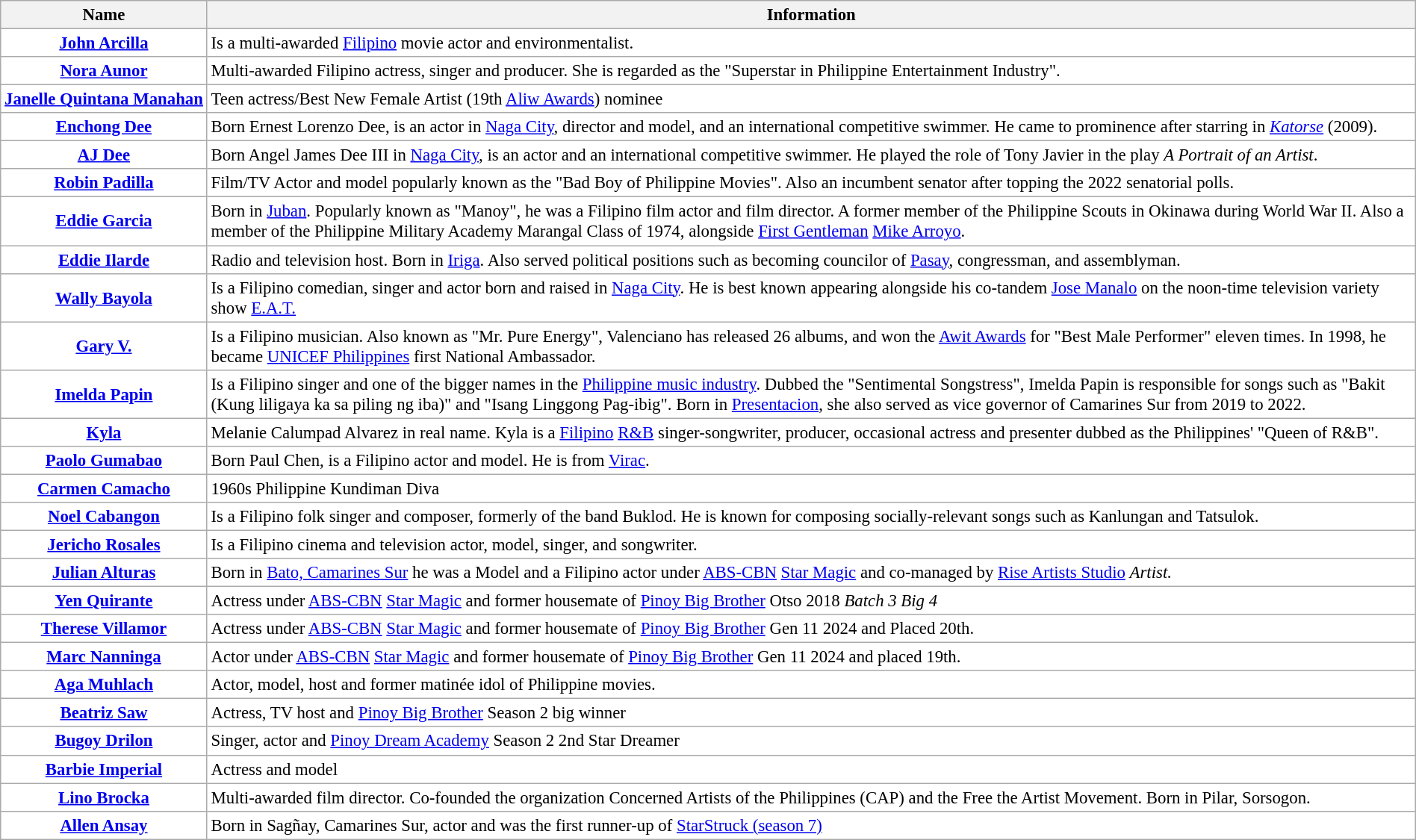<table class="wikitable collapsible collapsed" style="font-size:95%;background-color:white;width:100%">
<tr>
<th scope="col">Name</th>
<th scope="col">Information</th>
</tr>
<tr>
<th scope="row" style="background-color:initial;white-space:nowrap;"><a href='#'>John Arcilla</a></th>
<td>Is a multi-awarded <a href='#'>Filipino</a> movie actor and environmentalist.</td>
</tr>
<tr>
<th scope="row" style="background-color:initial;white-space:nowrap;"><a href='#'>Nora Aunor</a></th>
<td>Multi-awarded Filipino actress, singer and producer. She is regarded as the "Superstar in Philippine Entertainment Industry".</td>
</tr>
<tr>
<th scope="row" style="background-color:initial;white-space:nowrap;"><a href='#'>Janelle Quintana Manahan</a></th>
<td>Teen actress/Best New Female Artist (19th <a href='#'>Aliw Awards</a>) nominee</td>
</tr>
<tr>
<th scope="row" style="background-color:initial;white-space:nowrap;"><a href='#'>Enchong Dee</a></th>
<td>Born Ernest Lorenzo Dee, is an actor in <a href='#'>Naga City</a>, director and model, and an international competitive swimmer. He came to prominence after starring in <em><a href='#'>Katorse</a></em> (2009).</td>
</tr>
<tr>
<th scope="row" style="background-color:initial;white-space:nowrap;"><a href='#'>AJ Dee</a></th>
<td>Born Angel James Dee III in <a href='#'>Naga City</a>, is an actor and an international competitive swimmer. He played the role of Tony Javier in the play <em>A Portrait of an Artist</em>.</td>
</tr>
<tr>
<th scope="row" style="background-color:initial;white-space:nowrap;"><a href='#'>Robin Padilla</a></th>
<td>Film/TV Actor and model popularly known as the "Bad Boy of Philippine Movies". Also an incumbent senator after topping the 2022 senatorial polls.</td>
</tr>
<tr>
<th scope="row" style="background-color:initial;white-space:nowrap;"><a href='#'>Eddie Garcia</a></th>
<td>Born in <a href='#'>Juban</a>. Popularly known as "Manoy", he was a Filipino film actor and film director. A former member of the Philippine Scouts in Okinawa during World War II. Also a member of the Philippine Military Academy Marangal Class of 1974, alongside <a href='#'>First Gentleman</a> <a href='#'>Mike Arroyo</a>.</td>
</tr>
<tr>
<th scope="row" style="background-color:initial;white-space:nowrap;"><a href='#'>Eddie Ilarde</a></th>
<td>Radio and television host. Born in <a href='#'>Iriga</a>. Also served political positions such as becoming councilor of <a href='#'>Pasay</a>, congressman, and assemblyman.</td>
</tr>
<tr>
<th scope="row" style="background-color:initial;white-space:nowrap;"><a href='#'>Wally Bayola</a></th>
<td>Is a Filipino comedian, singer and actor born and raised in <a href='#'>Naga City</a>. He is best known appearing alongside his co-tandem <a href='#'>Jose Manalo</a> on the noon-time television variety show <a href='#'>E.A.T.</a></td>
</tr>
<tr>
<th scope="row" style="background-color:initial;white-space:nowrap;"><a href='#'>Gary V.</a></th>
<td>Is a Filipino musician. Also known as "Mr. Pure Energy", Valenciano has released 26 albums, and won the <a href='#'>Awit Awards</a> for "Best Male Performer" eleven times. In 1998, he became <a href='#'>UNICEF Philippines</a> first National Ambassador.</td>
</tr>
<tr>
<th scope="row" style="background-color:initial;white-space:nowrap;"><a href='#'>Imelda Papin</a></th>
<td>Is a Filipino singer and one of the bigger names in the <a href='#'>Philippine music industry</a>. Dubbed the "Sentimental Songstress", Imelda Papin is responsible for songs such as "Bakit (Kung liligaya ka sa piling ng iba)" and "Isang Linggong Pag-ibig". Born in <a href='#'>Presentacion</a>, she also served as vice governor of Camarines Sur from 2019 to 2022.</td>
</tr>
<tr>
<th scope="row" style="background-color:initial;white-space:nowrap;"><a href='#'>Kyla</a></th>
<td>Melanie Calumpad Alvarez in real name. Kyla is a <a href='#'>Filipino</a> <a href='#'>R&B</a> singer-songwriter, producer, occasional actress and presenter dubbed as the Philippines' "Queen of R&B".</td>
</tr>
<tr>
<th scope="row" style="background-color:initial;white-space:nowrap;"><a href='#'>Paolo Gumabao</a></th>
<td>Born Paul Chen, is a Filipino actor and model. He is from <a href='#'>Virac</a>.</td>
</tr>
<tr>
<th scope="row" style="background-color:initial;white-space:nowrap;"><a href='#'>Carmen Camacho</a></th>
<td>1960s Philippine Kundiman Diva</td>
</tr>
<tr>
<th scope="row" style="background-color:initial;white-space:nowrap;"><a href='#'>Noel Cabangon</a></th>
<td>Is a Filipino folk singer and composer, formerly of the band Buklod. He is known for composing socially-relevant songs such as Kanlungan and Tatsulok.</td>
</tr>
<tr>
<th scope="row" style="background-color:initial;white-space:nowrap;"><a href='#'>Jericho Rosales</a></th>
<td>Is a Filipino cinema and television actor, model, singer, and songwriter.</td>
</tr>
<tr>
<th scope="row" style="background-color:initial;white-space:nowrap;"><a href='#'>Julian Alturas</a></th>
<td>Born in <a href='#'>Bato, Camarines Sur</a> he was a Model and a Filipino actor under <a href='#'>ABS-CBN</a> <a href='#'>Star Magic</a> and co-managed by <a href='#'>Rise Artists Studio</a> <em>Artist.</em></td>
</tr>
<tr>
<th scope="row" style="background-color:initial;white-space:nowrap;"><a href='#'>Yen Quirante</a></th>
<td>Actress under <a href='#'>ABS-CBN</a> <a href='#'>Star Magic</a> and former housemate of <a href='#'>Pinoy Big Brother</a> Otso 2018 <em>Batch 3 Big 4</em></td>
</tr>
<tr>
<th scope="row" style="background-color:initial;white-space:nowrap;"><a href='#'>Therese Villamor</a></th>
<td>Actress under <a href='#'>ABS-CBN</a> <a href='#'>Star Magic</a> and former housemate of <a href='#'>Pinoy Big Brother</a> Gen 11 2024 and Placed 20th.</td>
</tr>
<tr>
<th scope="row" style="background-color:initial;white-space:nowrap;"><a href='#'>Marc Nanninga</a></th>
<td>Actor under <a href='#'>ABS-CBN</a> <a href='#'>Star Magic</a> and former housemate of <a href='#'>Pinoy Big Brother</a> Gen 11 2024 and placed 19th.</td>
</tr>
<tr>
<th scope="row" style="background-color:initial;white-space:nowrap;"><a href='#'>Aga Muhlach</a></th>
<td>Actor, model, host and former matinée idol of Philippine movies.</td>
</tr>
<tr>
<th scope="row" style="background-color:initial;white-space:nowrap;"><a href='#'>Beatriz Saw</a></th>
<td>Actress, TV host and <a href='#'>Pinoy Big Brother</a> Season 2 big winner</td>
</tr>
<tr>
<th scope="row" style="background-color:initial;white-space:nowrap;"><a href='#'>Bugoy Drilon</a></th>
<td>Singer, actor and <a href='#'>Pinoy Dream Academy</a> Season 2 2nd Star Dreamer</td>
</tr>
<tr>
<th scope="row" style="background-color:initial;white-space:nowrap;"><a href='#'>Barbie Imperial</a></th>
<td>Actress and model</td>
</tr>
<tr>
<th scope="row" style="background-color:initial;white-space:nowrap;"><a href='#'>Lino Brocka</a></th>
<td>Multi-awarded film director. Co-founded the organization Concerned Artists of the Philippines (CAP) and the Free the Artist Movement. Born in Pilar, Sorsogon.</td>
</tr>
<tr>
<th scope="row" style="background-color:initial;white-space:nowrap;"><a href='#'>Allen Ansay</a></th>
<td>Born in Sagñay, Camarines Sur, actor and was the first runner-up of <a href='#'>StarStruck (season 7)</a></td>
</tr>
</table>
